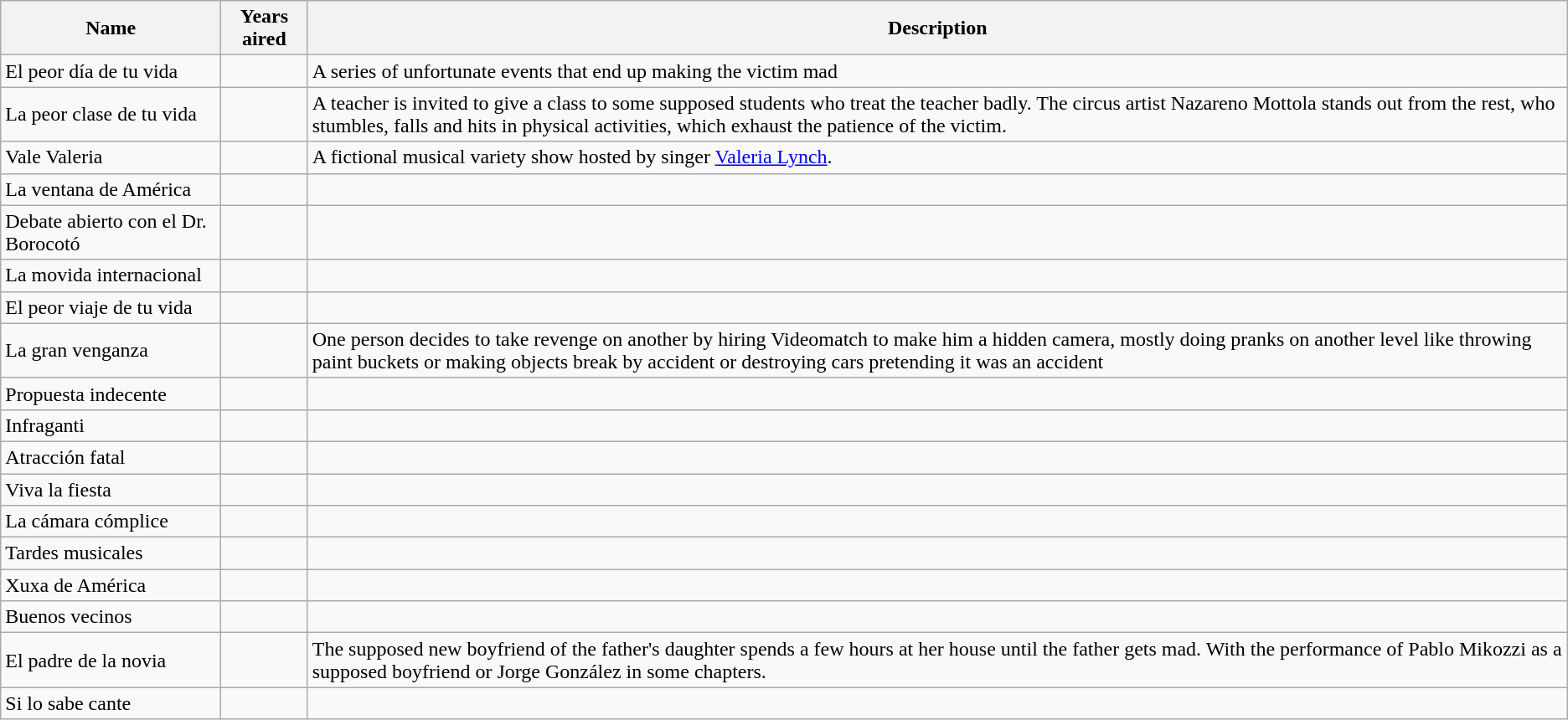<table class="wikitable">
<tr>
<th>Name</th>
<th>Years aired</th>
<th>Description</th>
</tr>
<tr>
<td>El peor día de tu vida</td>
<td></td>
<td>A series of unfortunate events that end up making the victim mad</td>
</tr>
<tr>
<td>La peor clase de tu vida</td>
<td></td>
<td>A teacher is invited to give a class to some supposed students who treat the teacher badly.  The circus artist Nazareno Mottola stands out from the rest, who stumbles, falls and hits in physical activities, which exhaust the patience of the victim.</td>
</tr>
<tr>
<td>Vale Valeria</td>
<td></td>
<td>A fictional musical variety show hosted by singer <a href='#'>Valeria Lynch</a>.</td>
</tr>
<tr>
<td>La ventana de América</td>
<td></td>
<td></td>
</tr>
<tr>
<td>Debate abierto con el Dr. Borocotó</td>
<td></td>
<td></td>
</tr>
<tr>
<td>La movida internacional</td>
<td></td>
<td></td>
</tr>
<tr>
<td>El peor viaje de tu vida</td>
<td></td>
<td></td>
</tr>
<tr>
<td>La gran venganza</td>
<td></td>
<td>One person decides to take revenge on another by hiring Videomatch to make him a hidden camera, mostly doing pranks on another level like throwing paint buckets or making objects break by accident or destroying cars pretending it was an accident</td>
</tr>
<tr>
<td>Propuesta indecente</td>
<td></td>
<td></td>
</tr>
<tr>
<td>Infraganti</td>
<td></td>
<td></td>
</tr>
<tr>
<td>Atracción fatal</td>
<td></td>
<td></td>
</tr>
<tr>
<td>Viva la fiesta</td>
<td></td>
<td></td>
</tr>
<tr>
<td>La cámara cómplice</td>
<td></td>
<td></td>
</tr>
<tr>
<td>Tardes musicales</td>
<td></td>
<td></td>
</tr>
<tr>
<td>Xuxa de América</td>
<td></td>
<td></td>
</tr>
<tr>
<td>Buenos vecinos</td>
<td></td>
<td></td>
</tr>
<tr>
<td>El padre de la novia</td>
<td></td>
<td>The supposed new boyfriend of the father's daughter spends a few hours at her house until the father gets mad.  With the performance of Pablo Mikozzi as a supposed boyfriend or Jorge González in some chapters.</td>
</tr>
<tr>
<td>Si lo sabe cante</td>
<td></td>
<td></td>
</tr>
</table>
